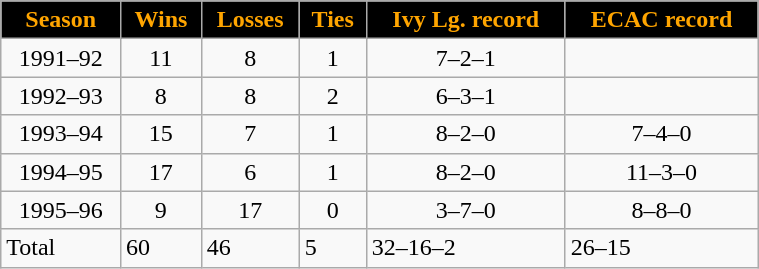<table class="wikitable" width="40%">
<tr align="center"  style="background:black;color:orange;">
<td><strong>Season</strong></td>
<td><strong>Wins</strong></td>
<td><strong>Losses</strong></td>
<td><strong>Ties</strong></td>
<td><strong>Ivy Lg. record</strong></td>
<td><strong>ECAC record</strong></td>
</tr>
<tr align="center" bgcolor="">
<td>1991–92</td>
<td>11</td>
<td>8</td>
<td>1</td>
<td>7–2–1</td>
<td></td>
</tr>
<tr align="center" bgcolor="">
<td>1992–93</td>
<td>8</td>
<td>8</td>
<td>2</td>
<td>6–3–1</td>
<td></td>
</tr>
<tr align="center" bgcolor="">
<td>1993–94</td>
<td>15</td>
<td>7</td>
<td>1</td>
<td>8–2–0</td>
<td>7–4–0</td>
</tr>
<tr align="center" bgcolor="">
<td>1994–95</td>
<td>17</td>
<td>6</td>
<td>1</td>
<td>8–2–0</td>
<td>11–3–0</td>
</tr>
<tr align="center" bgcolor="">
<td>1995–96</td>
<td>9</td>
<td>17</td>
<td>0</td>
<td>3–7–0</td>
<td>8–8–0</td>
</tr>
<tr>
<td>Total</td>
<td>60</td>
<td>46</td>
<td>5</td>
<td>32–16–2</td>
<td>26–15</td>
</tr>
</table>
